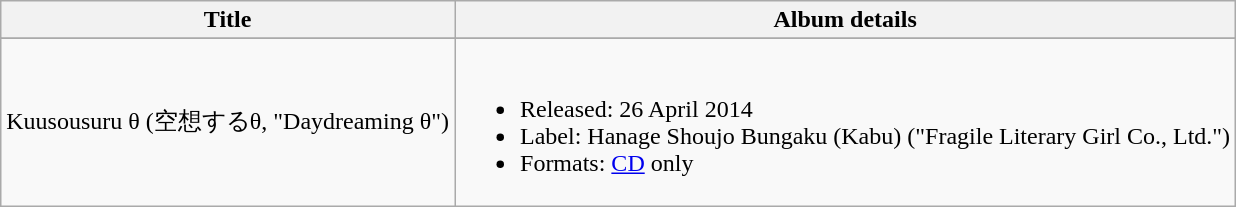<table class="wikitable plainrowheaders">
<tr>
<th scope="col">Title</th>
<th scope="col">Album details</th>
</tr>
<tr>
</tr>
<tr>
<td>Kuusousuru θ (空想するθ, "Daydreaming θ")</td>
<td><br><ul><li>Released: 26 April 2014</li><li>Label: Hanage Shoujo Bungaku (Kabu) ("Fragile Literary Girl Co., Ltd.")</li><li>Formats: <a href='#'>CD</a> only</li></ul></td>
</tr>
</table>
